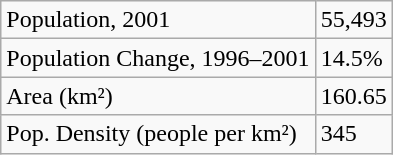<table class="wikitable">
<tr>
<td>Population, 2001</td>
<td>55,493</td>
</tr>
<tr>
<td>Population Change, 1996–2001</td>
<td>14.5%</td>
</tr>
<tr>
<td>Area (km²)</td>
<td>160.65</td>
</tr>
<tr>
<td>Pop. Density (people per km²)</td>
<td>345</td>
</tr>
</table>
